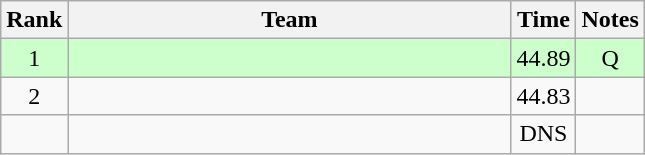<table class="wikitable" style="text-align:center">
<tr>
<th>Rank</th>
<th Style="width:18em">Team</th>
<th>Time</th>
<th>Notes</th>
</tr>
<tr style="background:#cfc">
<td>1</td>
<td style="text-align:left"></td>
<td>44.89</td>
<td>Q</td>
</tr>
<tr>
<td>2</td>
<td style="text-align:left"></td>
<td>44.83</td>
<td></td>
</tr>
<tr>
<td></td>
<td style="text-align:left"></td>
<td>DNS</td>
<td></td>
</tr>
</table>
